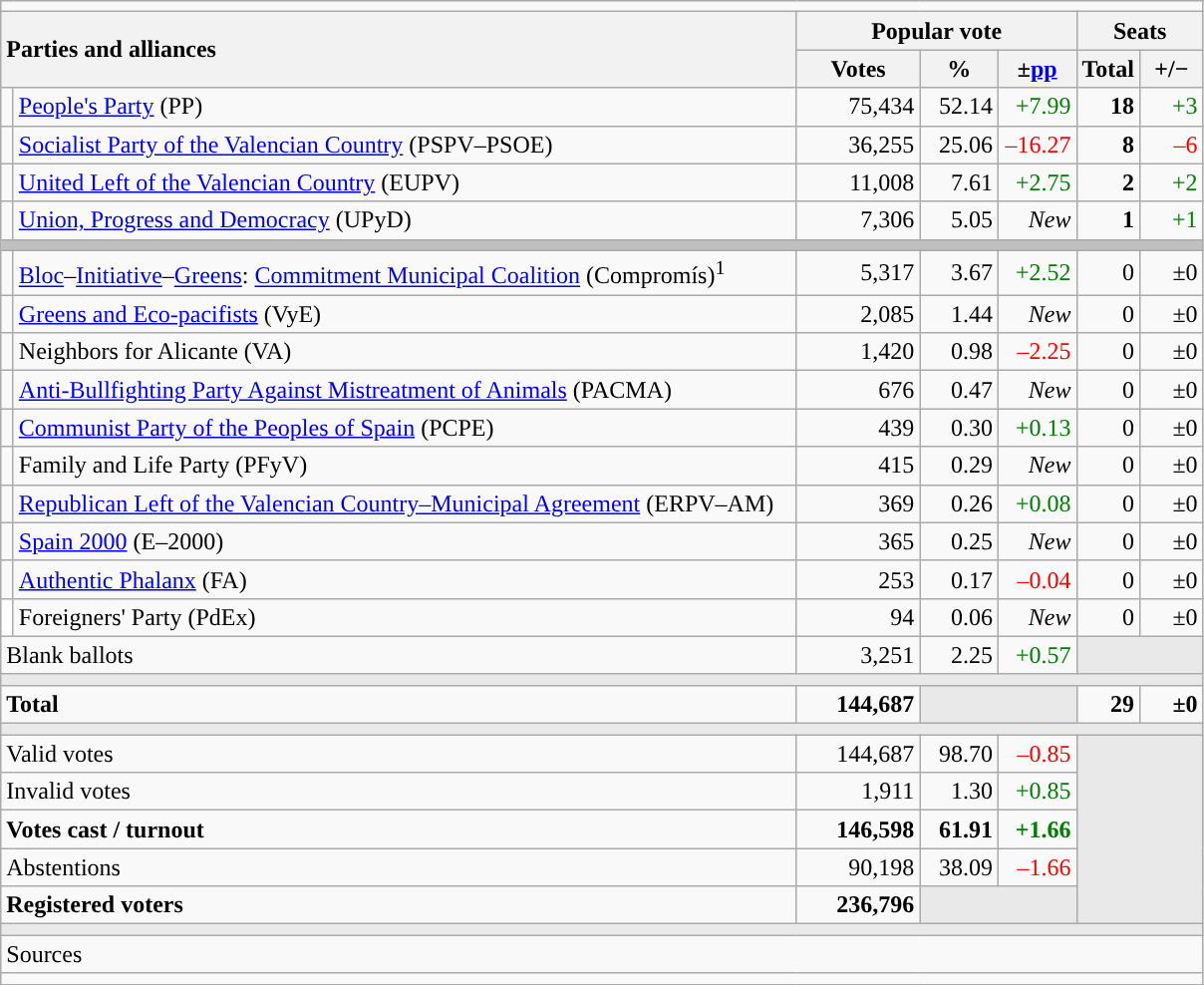<table class="wikitable" style="text-align:right;">
<tr>
<td colspan="7"></td>
</tr>
<tr>
<th style="text-align:left;" rowspan="2" colspan="2" width="525">Parties and alliances</th>
<th colspan="3">Popular vote</th>
<th colspan="2">Seats</th>
</tr>
<tr>
<th width="75">Votes</th>
<th width="45">%</th>
<th width="45">±<a href='#'>pp</a></th>
<th width="35">Total</th>
<th width="35">+/−</th>
</tr>
<tr>
<td width="1" style="color:inherit;background:"></td>
<td align="left"><a href='#'>People's Party</a> (PP)</td>
<td>75,434</td>
<td>52.14</td>
<td style="color:green;">+7.99</td>
<td><strong>18</strong></td>
<td style="color:green;">+3</td>
</tr>
<tr>
<td style="color:inherit;background:"></td>
<td align="left"><a href='#'>Socialist Party of the Valencian Country</a> (PSPV–PSOE)</td>
<td>36,255</td>
<td>25.06</td>
<td style="color:red;">–16.27</td>
<td><strong>8</strong></td>
<td style="color:red;">–6</td>
</tr>
<tr>
<td style="color:inherit;background:"></td>
<td align="left"><a href='#'>United Left of the Valencian Country</a> (EUPV)</td>
<td>11,008</td>
<td>7.61</td>
<td style="color:green;">+2.75</td>
<td><strong>2</strong></td>
<td style="color:green;">+2</td>
</tr>
<tr>
<td style="color:inherit;background:"></td>
<td align="left"><a href='#'>Union, Progress and Democracy</a> (UPyD)</td>
<td>7,306</td>
<td>5.05</td>
<td><em>New</em></td>
<td><strong>1</strong></td>
<td style="color:green;">+1</td>
</tr>
<tr>
<td colspan="7" bgcolor="#C0C0C0"></td>
</tr>
<tr>
<td style="color:inherit;background:"></td>
<td align="left"><a href='#'>Bloc</a>–<a href='#'>Initiative</a>–<a href='#'>Greens</a>: <a href='#'>Commitment Municipal Coalition</a> (Compromís)<sup>1</sup></td>
<td>5,317</td>
<td>3.67</td>
<td style="color:green;">+2.52</td>
<td>0</td>
<td>±0</td>
</tr>
<tr>
<td style="color:inherit;background:"></td>
<td align="left"><a href='#'>Greens and Eco-pacifists</a> (VyE)</td>
<td>2,085</td>
<td>1.44</td>
<td><em>New</em></td>
<td>0</td>
<td>±0</td>
</tr>
<tr>
<td style="color:inherit;background:"></td>
<td align="left">Neighbors for Alicante (VA)</td>
<td>1,420</td>
<td>0.98</td>
<td style="color:red;">–2.25</td>
<td>0</td>
<td>±0</td>
</tr>
<tr>
<td style="color:inherit;background:"></td>
<td align="left"><a href='#'>Anti-Bullfighting Party Against Mistreatment of Animals</a> (PACMA)</td>
<td>676</td>
<td>0.47</td>
<td><em>New</em></td>
<td>0</td>
<td>±0</td>
</tr>
<tr>
<td style="color:inherit;background:"></td>
<td align="left"><a href='#'>Communist Party of the Peoples of Spain</a> (PCPE)</td>
<td>439</td>
<td>0.30</td>
<td style="color:green;">+0.13</td>
<td>0</td>
<td>±0</td>
</tr>
<tr>
<td style="color:inherit;background:"></td>
<td align="left">Family and Life Party (PFyV)</td>
<td>415</td>
<td>0.29</td>
<td><em>New</em></td>
<td>0</td>
<td>±0</td>
</tr>
<tr>
<td style="color:inherit;background:"></td>
<td align="left"><a href='#'>Republican Left of the Valencian Country–Municipal Agreement</a> (ERPV–AM)</td>
<td>369</td>
<td>0.26</td>
<td style="color:green;">+0.08</td>
<td>0</td>
<td>±0</td>
</tr>
<tr>
<td style="color:inherit;background:"></td>
<td align="left"><a href='#'>Spain 2000</a> (E–2000)</td>
<td>365</td>
<td>0.25</td>
<td><em>New</em></td>
<td>0</td>
<td>±0</td>
</tr>
<tr>
<td style="color:inherit;background:"></td>
<td align="left"><a href='#'>Authentic Phalanx</a> (FA)</td>
<td>253</td>
<td>0.17</td>
<td style="color:red;">–0.04</td>
<td>0</td>
<td>±0</td>
</tr>
<tr>
<td bgcolor="white"></td>
<td align="left">Foreigners' Party (PdEx)</td>
<td>94</td>
<td>0.06</td>
<td><em>New</em></td>
<td>0</td>
<td>±0</td>
</tr>
<tr>
<td align="left" colspan="2">Blank ballots</td>
<td>3,251</td>
<td>2.25</td>
<td style="color:green;">+0.57</td>
<td bgcolor="#E9E9E9" colspan="2"></td>
</tr>
<tr>
<td colspan="7" bgcolor="#E9E9E9"></td>
</tr>
<tr style="font-weight:bold;">
<td align="left" colspan="2">Total</td>
<td>144,687</td>
<td bgcolor="#E9E9E9" colspan="2"></td>
<td>29</td>
<td>±0</td>
</tr>
<tr>
<td colspan="7" bgcolor="#E9E9E9"></td>
</tr>
<tr>
<td align="left" colspan="2">Valid votes</td>
<td>144,687</td>
<td>98.70</td>
<td style="color:red;">–0.85</td>
<td bgcolor="#E9E9E9" colspan="2" rowspan="5"></td>
</tr>
<tr>
<td align="left" colspan="2">Invalid votes</td>
<td>1,911</td>
<td>1.30</td>
<td style="color:green;">+0.85</td>
</tr>
<tr style="font-weight:bold;">
<td align="left" colspan="2">Votes cast / turnout</td>
<td>146,598</td>
<td>61.91</td>
<td style="color:green;">+1.66</td>
</tr>
<tr>
<td align="left" colspan="2">Abstentions</td>
<td>90,198</td>
<td>38.09</td>
<td style="color:red;">–1.66</td>
</tr>
<tr style="font-weight:bold;">
<td align="left" colspan="2">Registered voters</td>
<td>236,796</td>
<td bgcolor="#E9E9E9" colspan="2"></td>
</tr>
<tr>
<td colspan="7" bgcolor="#E9E9E9"></td>
</tr>
<tr>
<td align="left" colspan="7">Sources</td>
</tr>
<tr>
<td colspan="7" style="text-align:left; max-width:790px;"></td>
</tr>
</table>
